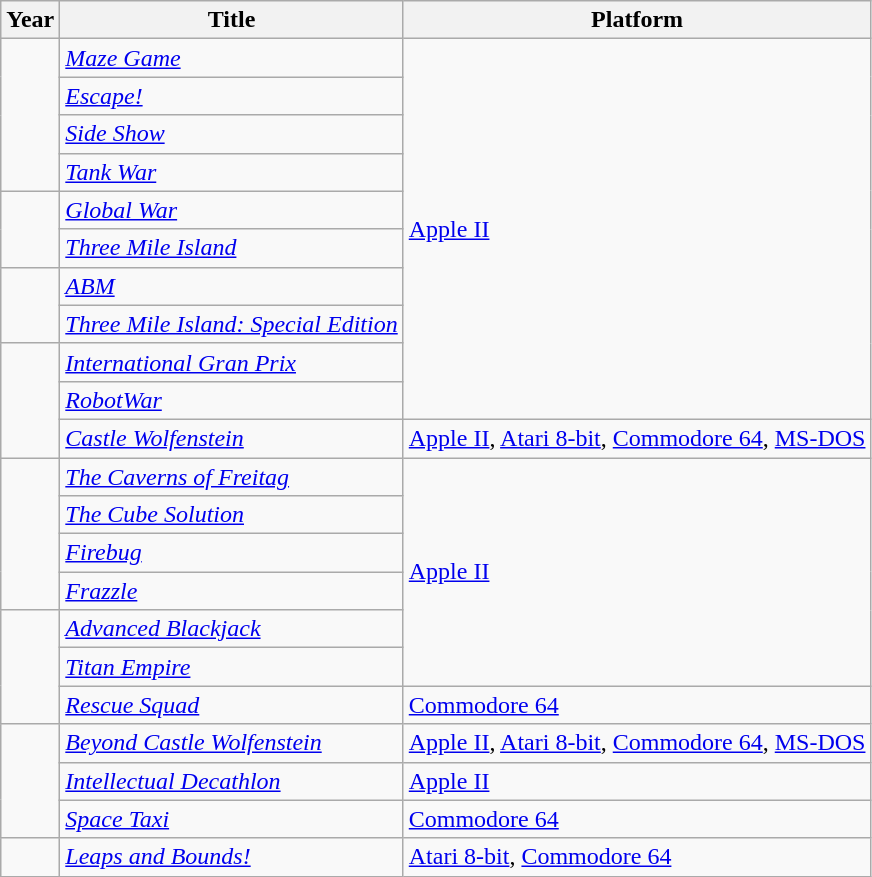<table class="wikitable sortable">
<tr>
<th>Year</th>
<th>Title</th>
<th>Platform</th>
</tr>
<tr>
<td rowspan="4"></td>
<td><em><a href='#'>Maze Game</a></em></td>
<td rowspan="10"><a href='#'>Apple II</a></td>
</tr>
<tr>
<td><em><a href='#'>Escape!</a></em></td>
</tr>
<tr>
<td><em><a href='#'>Side Show</a></em></td>
</tr>
<tr>
<td><em><a href='#'>Tank War</a></em></td>
</tr>
<tr>
<td rowspan="2"></td>
<td><em><a href='#'>Global War</a></em></td>
</tr>
<tr>
<td><em><a href='#'>Three Mile Island</a></em></td>
</tr>
<tr>
<td rowspan="2"></td>
<td><em><a href='#'>ABM</a></em></td>
</tr>
<tr>
<td><em><a href='#'>Three Mile Island: Special Edition</a></em> </td>
</tr>
<tr>
<td rowspan="3"></td>
<td><em><a href='#'>International Gran Prix</a></em></td>
</tr>
<tr>
<td><em><a href='#'>RobotWar</a></em></td>
</tr>
<tr>
<td><em><a href='#'>Castle Wolfenstein</a></em></td>
<td><a href='#'>Apple II</a>, <a href='#'>Atari 8-bit</a>, <a href='#'>Commodore 64</a>, <a href='#'>MS-DOS</a></td>
</tr>
<tr>
<td rowspan="4"></td>
<td><em><a href='#'>The Caverns of Freitag</a></em></td>
<td rowspan="6"><a href='#'>Apple II</a></td>
</tr>
<tr>
<td><em><a href='#'>The Cube Solution</a></em></td>
</tr>
<tr>
<td><em><a href='#'>Firebug</a></em></td>
</tr>
<tr>
<td><em><a href='#'>Frazzle</a></em></td>
</tr>
<tr>
<td rowspan="3"></td>
<td><em><a href='#'>Advanced Blackjack</a></em></td>
</tr>
<tr>
<td><em><a href='#'>Titan Empire</a></em></td>
</tr>
<tr>
<td><em><a href='#'>Rescue Squad</a></em></td>
<td><a href='#'>Commodore 64</a></td>
</tr>
<tr>
<td rowspan="3"></td>
<td><em><a href='#'>Beyond Castle Wolfenstein</a></em></td>
<td><a href='#'>Apple II</a>, <a href='#'>Atari 8-bit</a>, <a href='#'>Commodore 64</a>, <a href='#'>MS-DOS</a></td>
</tr>
<tr>
<td><em><a href='#'>Intellectual Decathlon</a></em></td>
<td><a href='#'>Apple II</a></td>
</tr>
<tr>
<td><em><a href='#'>Space Taxi</a></em></td>
<td><a href='#'>Commodore 64</a></td>
</tr>
<tr>
<td></td>
<td><em><a href='#'>Leaps and Bounds!</a></em></td>
<td><a href='#'>Atari 8-bit</a>, <a href='#'>Commodore 64</a></td>
</tr>
</table>
